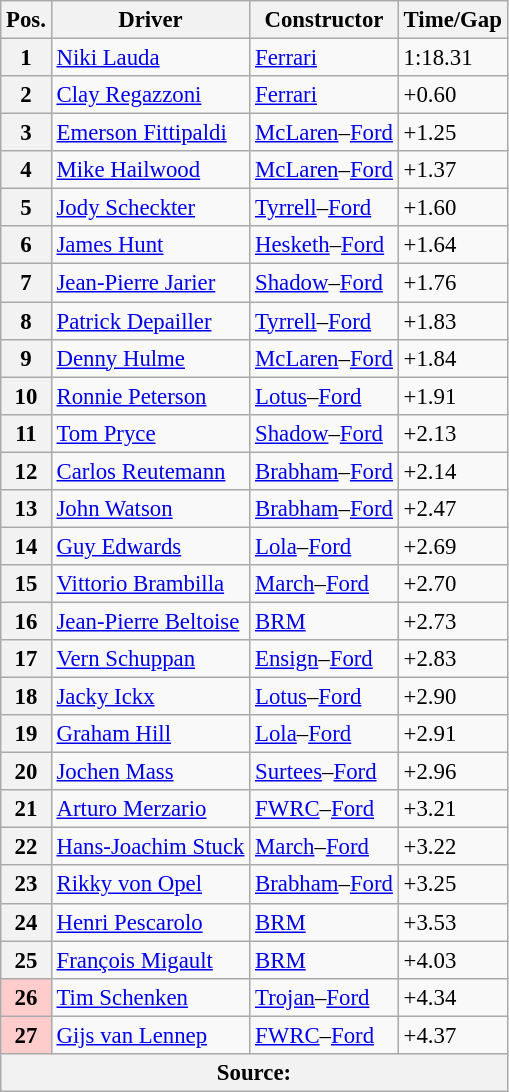<table class="wikitable sortable" style="font-size: 95%">
<tr>
<th>Pos.</th>
<th>Driver</th>
<th>Constructor</th>
<th>Time/Gap</th>
</tr>
<tr>
<th>1</th>
<td> <a href='#'>Niki Lauda</a></td>
<td><a href='#'>Ferrari</a></td>
<td>1:18.31</td>
</tr>
<tr>
<th>2</th>
<td> <a href='#'>Clay Regazzoni</a></td>
<td><a href='#'>Ferrari</a></td>
<td>+0.60</td>
</tr>
<tr>
<th>3</th>
<td> <a href='#'>Emerson Fittipaldi</a></td>
<td><a href='#'>McLaren</a>–<a href='#'>Ford</a></td>
<td>+1.25</td>
</tr>
<tr>
<th>4</th>
<td> <a href='#'>Mike Hailwood</a></td>
<td><a href='#'>McLaren</a>–<a href='#'>Ford</a></td>
<td>+1.37</td>
</tr>
<tr>
<th>5</th>
<td> <a href='#'>Jody Scheckter</a></td>
<td><a href='#'>Tyrrell</a>–<a href='#'>Ford</a></td>
<td>+1.60</td>
</tr>
<tr>
<th>6</th>
<td> <a href='#'>James Hunt</a></td>
<td><a href='#'>Hesketh</a>–<a href='#'>Ford</a></td>
<td>+1.64</td>
</tr>
<tr>
<th>7</th>
<td> <a href='#'>Jean-Pierre Jarier</a></td>
<td><a href='#'>Shadow</a>–<a href='#'>Ford</a></td>
<td>+1.76</td>
</tr>
<tr>
<th>8</th>
<td> <a href='#'>Patrick Depailler</a></td>
<td><a href='#'>Tyrrell</a>–<a href='#'>Ford</a></td>
<td>+1.83</td>
</tr>
<tr>
<th>9</th>
<td> <a href='#'>Denny Hulme</a></td>
<td><a href='#'>McLaren</a>–<a href='#'>Ford</a></td>
<td>+1.84</td>
</tr>
<tr>
<th>10</th>
<td> <a href='#'>Ronnie Peterson</a></td>
<td><a href='#'>Lotus</a>–<a href='#'>Ford</a></td>
<td>+1.91</td>
</tr>
<tr>
<th>11</th>
<td> <a href='#'>Tom Pryce</a></td>
<td><a href='#'>Shadow</a>–<a href='#'>Ford</a></td>
<td>+2.13</td>
</tr>
<tr>
<th>12</th>
<td> <a href='#'>Carlos Reutemann</a></td>
<td><a href='#'>Brabham</a>–<a href='#'>Ford</a></td>
<td>+2.14</td>
</tr>
<tr>
<th>13</th>
<td> <a href='#'>John Watson</a></td>
<td><a href='#'>Brabham</a>–<a href='#'>Ford</a></td>
<td>+2.47</td>
</tr>
<tr>
<th>14</th>
<td> <a href='#'>Guy Edwards</a></td>
<td><a href='#'>Lola</a>–<a href='#'>Ford</a></td>
<td>+2.69</td>
</tr>
<tr>
<th>15</th>
<td> <a href='#'>Vittorio Brambilla</a></td>
<td><a href='#'>March</a>–<a href='#'>Ford</a></td>
<td>+2.70</td>
</tr>
<tr>
<th>16</th>
<td> <a href='#'>Jean-Pierre Beltoise</a></td>
<td><a href='#'>BRM</a></td>
<td>+2.73</td>
</tr>
<tr>
<th>17</th>
<td> <a href='#'>Vern Schuppan</a></td>
<td><a href='#'>Ensign</a>–<a href='#'>Ford</a></td>
<td>+2.83</td>
</tr>
<tr>
<th>18</th>
<td> <a href='#'>Jacky Ickx</a></td>
<td><a href='#'>Lotus</a>–<a href='#'>Ford</a></td>
<td>+2.90</td>
</tr>
<tr>
<th>19</th>
<td> <a href='#'>Graham Hill</a></td>
<td><a href='#'>Lola</a>–<a href='#'>Ford</a></td>
<td>+2.91</td>
</tr>
<tr>
<th>20</th>
<td> <a href='#'>Jochen Mass</a></td>
<td><a href='#'>Surtees</a>–<a href='#'>Ford</a></td>
<td>+2.96</td>
</tr>
<tr>
<th>21</th>
<td> <a href='#'>Arturo Merzario</a></td>
<td><a href='#'>FWRC</a>–<a href='#'>Ford</a></td>
<td>+3.21</td>
</tr>
<tr>
<th>22</th>
<td> <a href='#'>Hans-Joachim Stuck</a></td>
<td><a href='#'>March</a>–<a href='#'>Ford</a></td>
<td>+3.22</td>
</tr>
<tr>
<th>23</th>
<td> <a href='#'>Rikky von Opel</a></td>
<td><a href='#'>Brabham</a>–<a href='#'>Ford</a></td>
<td>+3.25</td>
</tr>
<tr>
<th>24</th>
<td> <a href='#'>Henri Pescarolo</a></td>
<td><a href='#'>BRM</a></td>
<td>+3.53</td>
</tr>
<tr>
<th>25</th>
<td> <a href='#'>François Migault</a></td>
<td><a href='#'>BRM</a></td>
<td>+4.03</td>
</tr>
<tr>
<th style="background:#ffcccc;">26</th>
<td> <a href='#'>Tim Schenken</a></td>
<td><a href='#'>Trojan</a>–<a href='#'>Ford</a></td>
<td>+4.34</td>
</tr>
<tr>
<th style="background:#ffcccc;">27</th>
<td> <a href='#'>Gijs van Lennep</a></td>
<td><a href='#'>FWRC</a>–<a href='#'>Ford</a></td>
<td>+4.37</td>
</tr>
<tr>
<th colspan=4>Source:</th>
</tr>
</table>
